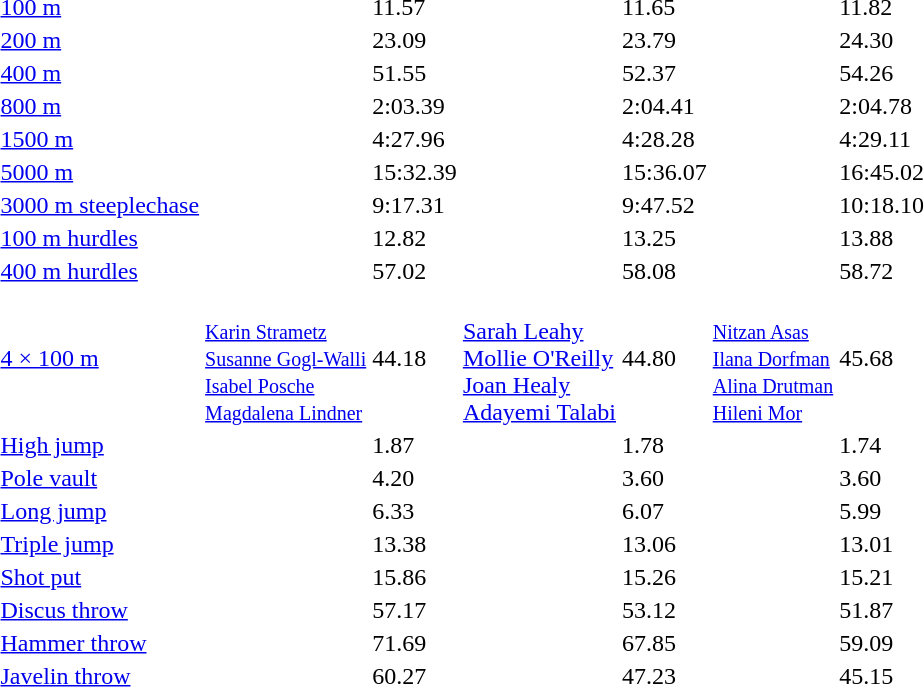<table>
<tr>
<td><a href='#'>100 m</a></td>
<td></td>
<td>11.57</td>
<td></td>
<td>11.65 </td>
<td></td>
<td>11.82</td>
</tr>
<tr>
<td><a href='#'>200 m</a></td>
<td></td>
<td>23.09</td>
<td></td>
<td>23.79</td>
<td></td>
<td>24.30 </td>
</tr>
<tr>
<td><a href='#'>400 m</a></td>
<td></td>
<td>51.55</td>
<td></td>
<td>52.37 </td>
<td></td>
<td>54.26</td>
</tr>
<tr>
<td><a href='#'>800 m</a></td>
<td></td>
<td>2:03.39</td>
<td></td>
<td>2:04.41</td>
<td></td>
<td>2:04.78</td>
</tr>
<tr>
<td><a href='#'>1500 m</a></td>
<td></td>
<td>4:27.96</td>
<td></td>
<td>4:28.28</td>
<td></td>
<td>4:29.11</td>
</tr>
<tr>
<td><a href='#'>5000 m</a></td>
<td></td>
<td>15:32.39</td>
<td></td>
<td>15:36.07</td>
<td></td>
<td>16:45.02</td>
</tr>
<tr>
<td><a href='#'>3000 m steeplechase</a></td>
<td></td>
<td>9:17.31 </td>
<td></td>
<td>9:47.52</td>
<td></td>
<td>10:18.10</td>
</tr>
<tr>
<td><a href='#'>100 m hurdles</a></td>
<td></td>
<td>12.82</td>
<td></td>
<td>13.25</td>
<td></td>
<td>13.88</td>
</tr>
<tr>
<td><a href='#'>400 m hurdles</a></td>
<td></td>
<td>57.02</td>
<td></td>
<td>58.08</td>
<td></td>
<td>58.72</td>
</tr>
<tr>
<td><a href='#'>4 × 100 m</a></td>
<td><br><small><a href='#'>Karin Strametz</a><br><a href='#'>Susanne Gogl-Walli</a><br><a href='#'>Isabel Posche</a><br><a href='#'>Magdalena Lindner</a></small></td>
<td>44.18 </td>
<td><br><small></small><a href='#'>Sarah Leahy</a><br><a href='#'>Mollie O'Reilly</a><br><a href='#'>Joan Healy</a><br><a href='#'>Adayemi Talabi</a></td>
<td>44.80</td>
<td><br><small><a href='#'>Nitzan Asas</a><br><a href='#'>Ilana Dorfman</a><br><a href='#'>Alina Drutman</a><br><a href='#'>Hileni Mor</a></small></td>
<td>45.68</td>
</tr>
<tr>
<td><a href='#'>High jump</a></td>
<td></td>
<td>1.87</td>
<td></td>
<td>1.78</td>
<td></td>
<td>1.74</td>
</tr>
<tr>
<td><a href='#'>Pole vault</a></td>
<td></td>
<td>4.20</td>
<td></td>
<td>3.60</td>
<td></td>
<td>3.60</td>
</tr>
<tr>
<td><a href='#'>Long jump</a></td>
<td></td>
<td>6.33</td>
<td></td>
<td>6.07</td>
<td></td>
<td>5.99</td>
</tr>
<tr>
<td><a href='#'>Triple jump</a></td>
<td></td>
<td>13.38</td>
<td></td>
<td>13.06</td>
<td></td>
<td>13.01</td>
</tr>
<tr>
<td><a href='#'>Shot put</a></td>
<td></td>
<td>15.86</td>
<td></td>
<td>15.26</td>
<td></td>
<td>15.21</td>
</tr>
<tr>
<td><a href='#'>Discus throw</a></td>
<td></td>
<td>57.17</td>
<td></td>
<td>53.12</td>
<td></td>
<td>51.87</td>
</tr>
<tr>
<td><a href='#'>Hammer throw</a></td>
<td></td>
<td>71.69</td>
<td></td>
<td>67.85 </td>
<td></td>
<td>59.09</td>
</tr>
<tr>
<td><a href='#'>Javelin throw</a></td>
<td></td>
<td>60.27</td>
<td></td>
<td>47.23</td>
<td></td>
<td>45.15</td>
</tr>
</table>
